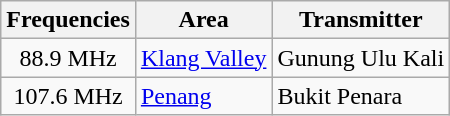<table class="wikitable">
<tr>
<th>Frequencies</th>
<th>Area</th>
<th>Transmitter</th>
</tr>
<tr>
<td style="text-align:center;">88.9 MHz</td>
<td><a href='#'>Klang Valley</a></td>
<td>Gunung Ulu Kali</td>
</tr>
<tr>
<td style="text-align:center;">107.6 MHz</td>
<td><a href='#'>Penang</a></td>
<td>Bukit Penara</td>
</tr>
</table>
